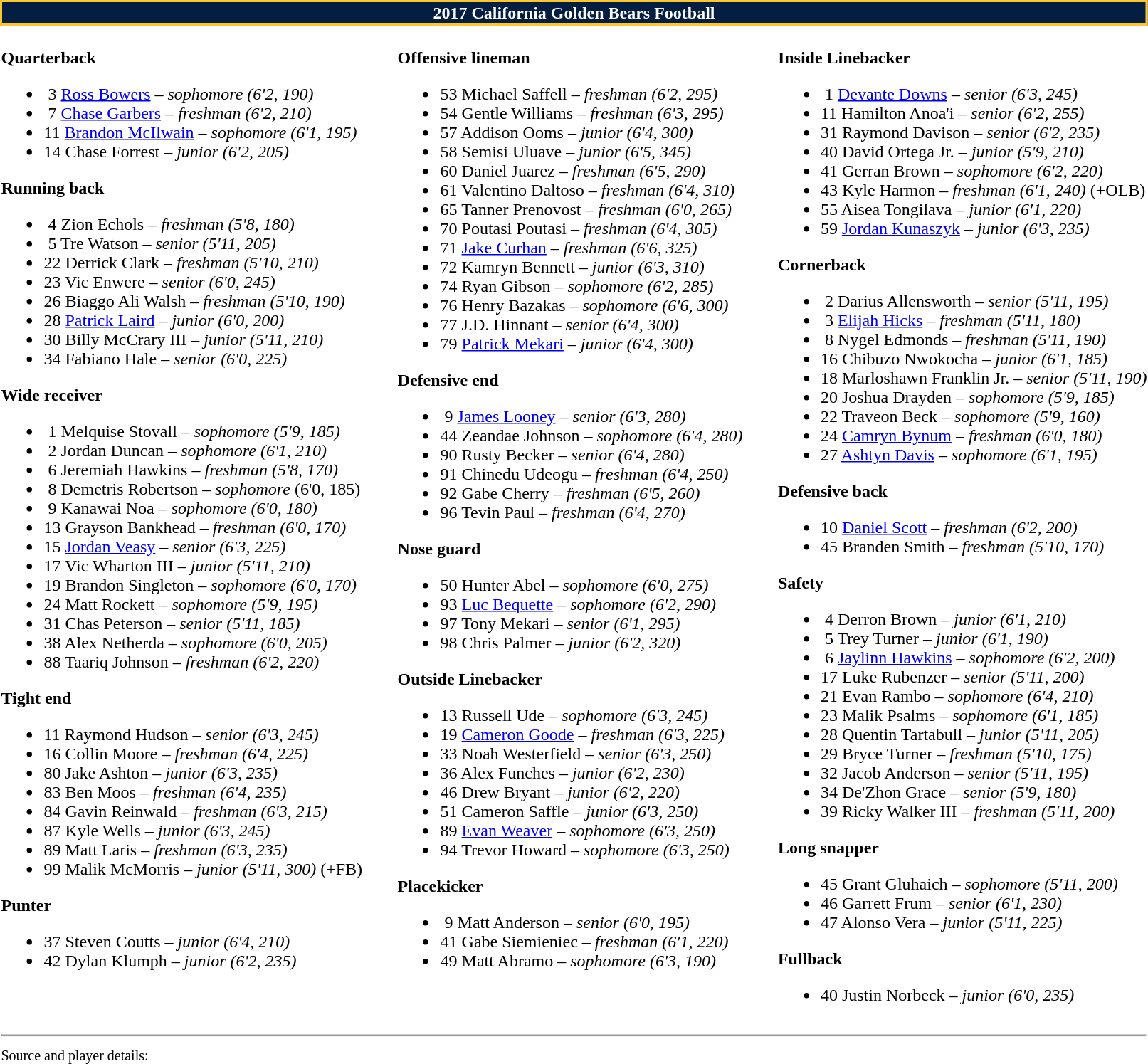<table class="toccolours" style="text-align: left;">
<tr>
<td colspan=11 style="color:#FFFFFF;background:#041E42; text-align: center;border:2px solid #FFC72C"><strong>2017 California Golden Bears Football</strong></td>
</tr>
<tr>
<td valign="top"><br><strong>Quarterback</strong><ul><li> 3  <a href='#'>Ross Bowers</a> – <em> sophomore (6'2, 190)</em></li><li> 7  <a href='#'>Chase Garbers</a> – <em>freshman (6'2, 210)</em></li><li>11  <a href='#'>Brandon McIlwain</a> – <em>sophomore (6'1, 195)</em></li><li>14  Chase Forrest – <em> junior (6'2, 205)</em></li></ul><strong>Running back</strong><ul><li> 4  Zion Echols – <em> freshman (5'8, 180)</em></li><li> 5  Tre Watson – <em>senior (5'11, 205)</em></li><li>22  Derrick Clark – <em> freshman (5'10, 210)</em></li><li>23  Vic Enwere – <em>senior (6'0, 245)</em></li><li>26  Biaggo Ali Walsh – <em>freshman (5'10, 190)</em></li><li>28  <a href='#'>Patrick Laird</a> – <em> junior (6'0, 200)</em></li><li>30  Billy McCrary III – <em>junior (5'11, 210)</em></li><li>34  Fabiano Hale – <em> senior (6'0, 225)</em></li></ul><strong>Wide receiver</strong><ul><li> 1  Melquise Stovall – <em>sophomore (5'9, 185)</em></li><li> 2  Jordan Duncan – <em>sophomore (6'1, 210)</em></li><li> 6  Jeremiah Hawkins – <em>freshman (5'8, 170)</em></li><li> 8  Demetris Robertson  – <em>sophomore</em> (6'0, 185)</li><li> 9  Kanawai Noa – <em> sophomore (6'0, 180)</em></li><li>13  Grayson Bankhead – <em> freshman (6'0, 170)</em></li><li>15  <a href='#'>Jordan Veasy</a> – <em> senior (6'3, 225)</em></li><li>17  Vic Wharton III – <em> junior (5'11, 210)</em></li><li>19  Brandon Singleton – <em> sophomore (6'0, 170)</em></li><li>24  Matt Rockett – <em> sophomore (5'9, 195)</em></li><li>31  Chas Peterson – <em> senior (5'11, 185)</em></li><li>38  Alex Netherda – <em> sophomore (6'0, 205)</em></li><li>88  Taariq Johnson – <em>freshman (6'2, 220)</em></li></ul><strong>Tight end</strong><ul><li>11  Raymond Hudson – <em> senior (6'3, 245)</em></li><li>16  Collin Moore – <em>freshman (6'4, 225)</em></li><li>80  Jake Ashton – <em> junior (6'3, 235)</em></li><li>83  Ben Moos – <em>freshman (6'4, 235)</em></li><li>84  Gavin Reinwald – <em>freshman (6'3, 215)</em></li><li>87  Kyle Wells – <em> junior (6'3, 245)</em></li><li>89  Matt Laris – <em> freshman (6'3, 235)</em></li><li>99  Malik McMorris – <em>junior (5'11, 300)</em> (+FB)</li></ul><strong>Punter</strong><ul><li>37  Steven Coutts – <em>junior (6'4, 210)</em></li><li>42  Dylan Klumph – <em> junior (6'2, 235)</em></li></ul></td>
<td width="25"> </td>
<td valign="top"><br><strong>Offensive lineman</strong><ul><li>53  Michael Saffell – <em>freshman (6'2, 295)</em></li><li>54  Gentle Williams – <em> freshman (6'3, 295)</em></li><li>57  Addison Ooms – <em> junior (6'4, 300)</em></li><li>58  Semisi Uluave – <em>junior (6'5, 345)</em></li><li>60  Daniel Juarez – <em>freshman (6'5, 290)</em></li><li>61  Valentino Daltoso – <em> freshman (6'4, 310)</em></li><li>65  Tanner Prenovost – <em> freshman (6'0, 265)</em></li><li>70  Poutasi Poutasi – <em>freshman (6'4, 305)</em></li><li>71  <a href='#'>Jake Curhan</a> – <em> freshman (6'6, 325)</em></li><li>72  Kamryn Bennett – <em> junior (6'3, 310)</em></li><li>74  Ryan Gibson – <em> sophomore (6'2, 285)</em></li><li>76  Henry Bazakas – <em> sophomore (6'6, 300)</em></li><li>77  J.D. Hinnant – <em> senior (6'4, 300)</em></li><li>79  <a href='#'>Patrick Mekari</a> – <em>junior (6'4, 300)</em></li></ul><strong>Defensive end</strong><ul><li> 9  <a href='#'>James Looney</a> – <em> senior (6'3, 280)</em></li><li>44  Zeandae Johnson – <em> sophomore (6'4, 280)</em></li><li>90  Rusty Becker – <em> senior (6'4, 280)</em></li><li>91  Chinedu Udeogu – <em> freshman (6'4, 250)</em></li><li>92  Gabe Cherry – <em>freshman (6'5, 260)</em></li><li>96  Tevin Paul – <em> freshman (6'4, 270)</em></li></ul><strong>Nose guard</strong><ul><li>50  Hunter Abel – <em> sophomore (6'0, 275)</em></li><li>93  <a href='#'>Luc Bequette</a> – <em> sophomore (6'2, 290)</em></li><li>97  Tony Mekari – <em> senior (6'1, 295)</em></li><li>98  Chris Palmer – <em> junior (6'2, 320)</em></li></ul><strong>Outside Linebacker</strong><ul><li>13  Russell Ude – <em> sophomore (6'3, 245)</em></li><li>19  <a href='#'>Cameron Goode</a> – <em> freshman (6'3, 225)</em></li><li>33  Noah Westerfield – <em>senior (6'3, 250)</em></li><li>36  Alex Funches – <em>junior (6'2, 230)</em></li><li>46  Drew Bryant – <em> junior (6'2, 220)</em></li><li>51  Cameron Saffle – <em>junior (6'3, 250)</em></li><li>89  <a href='#'>Evan Weaver</a> – <em>sophomore (6'3, 250)</em></li><li>94  Trevor Howard – <em> sophomore (6'3, 250)</em></li></ul><strong>Placekicker</strong><ul><li> 9  Matt Anderson – <em> senior (6'0, 195)</em></li><li>41  Gabe Siemieniec – <em> freshman (6'1, 220)</em></li><li>49  Matt Abramo – <em> sophomore (6'3, 190)</em></li></ul></td>
<td width="25"> </td>
<td valign="top"><br><strong>Inside Linebacker</strong><ul><li> 1  <a href='#'>Devante Downs</a> – <em>senior (6'3, 245)</em></li><li>11  Hamilton Anoa'i – <em>senior (6'2, 255)</em></li><li>31  Raymond Davison – <em> senior (6'2, 235)</em></li><li>40  David Ortega Jr. – <em> junior (5'9, 210)</em></li><li>41  Gerran Brown – <em> sophomore (6'2, 220)</em></li><li>43  Kyle Harmon – <em>freshman (6'1, 240)</em> (+OLB)</li><li>55  Aisea Tongilava – <em> junior (6'1, 220)</em></li><li>59  <a href='#'>Jordan Kunaszyk</a> – <em> junior (6'3, 235)</em></li></ul><strong>Cornerback</strong><ul><li> 2  Darius Allensworth – <em> senior (5'11, 195)</em></li><li> 3  <a href='#'>Elijah Hicks</a> – <em>freshman (5'11, 180)</em></li><li> 8  Nygel Edmonds – <em> freshman (5'11, 190)</em></li><li>16  Chibuzo Nwokocha – <em> junior (6'1, 185)</em></li><li>18  Marloshawn Franklin Jr. – <em>senior (5'11, 190)</em></li><li>20  Joshua Drayden – <em>sophomore (5'9, 185)</em></li><li>22  Traveon Beck – <em>sophomore (5'9, 160)</em></li><li>24  <a href='#'>Camryn Bynum</a> – <em> freshman (6'0, 180)</em></li><li>27  <a href='#'>Ashtyn Davis</a> – <em> sophomore (6'1, 195)</em></li></ul><strong>Defensive back</strong><ul><li>10  <a href='#'>Daniel Scott</a> – <em>freshman (6'2, 200)</em></li><li>45  Branden Smith – <em>freshman (5'10, 170)</em></li></ul><strong>Safety</strong><ul><li> 4  Derron Brown – <em> junior (6'1, 210)</em></li><li> 5  Trey Turner – <em>junior (6'1, 190)</em></li><li> 6  <a href='#'>Jaylinn Hawkins</a> – <em> sophomore (6'2, 200)</em></li><li>17  Luke Rubenzer – <em>senior (5'11, 200)</em></li><li>21  Evan Rambo – <em> sophomore (6'4, 210)</em></li><li>23  Malik Psalms – <em> sophomore (6'1, 185)</em></li><li>28  Quentin Tartabull – <em> junior (5'11, 205)</em></li><li>29  Bryce Turner – <em> freshman (5'10, 175)</em></li><li>32  Jacob Anderson – <em> senior (5'11, 195)</em></li><li>34  De'Zhon Grace – <em> senior (5'9, 180)</em></li><li>39  Ricky Walker III – <em> freshman (5'11, 200)</em></li></ul><strong>Long snapper</strong><ul><li>45  Grant Gluhaich – <em> sophomore (5'11, 200)</em></li><li>46  Garrett Frum – <em>senior (6'1, 230)</em></li><li>47  Alonso Vera – <em>junior (5'11, 225)</em></li></ul><strong>Fullback</strong><ul><li>40  Justin Norbeck – <em> junior (6'0, 235)</em></li></ul></td>
</tr>
<tr>
<td colspan="7"><hr><small>Source and player details: </small></td>
</tr>
</table>
